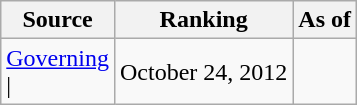<table class="wikitable" style="text-align:center">
<tr>
<th>Source</th>
<th>Ranking</th>
<th>As of</th>
</tr>
<tr>
<td align=left><a href='#'>Governing</a><br>| </td>
<td>October 24, 2012</td>
</tr>
</table>
